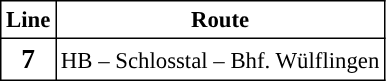<table border="1" cellspacing="0" cellpadding="3" style="border-collapse:collapse; font-size:95%; margin-left:10px; margin-bottom:5px;">
<tr>
<th>Line</th>
<th>Route</th>
</tr>
<tr align=center>
<td><span><big><strong>7</strong></big></span></td>
<td>HB – Schlosstal – Bhf. Wülflingen</td>
</tr>
</table>
